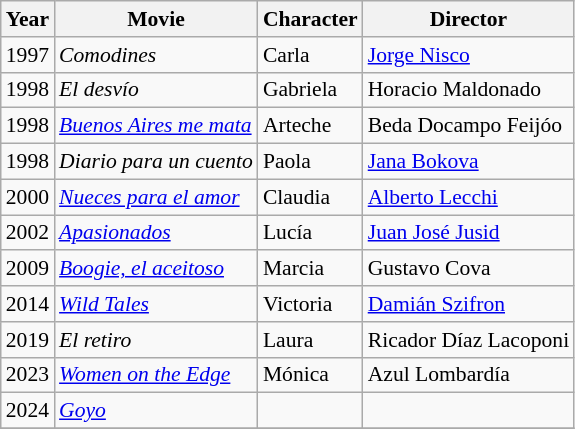<table class="wikitable" style="font-size: 90%;">
<tr>
<th>Year</th>
<th>Movie</th>
<th>Character</th>
<th>Director</th>
</tr>
<tr>
<td>1997</td>
<td><em>Comodines</em></td>
<td>Carla</td>
<td><a href='#'>Jorge Nisco</a></td>
</tr>
<tr>
<td>1998</td>
<td><em>El desvío</em></td>
<td>Gabriela</td>
<td>Horacio Maldonado</td>
</tr>
<tr>
<td>1998</td>
<td><em><a href='#'>Buenos Aires me mata</a></em></td>
<td>Arteche</td>
<td>Beda Docampo Feijóo</td>
</tr>
<tr>
<td>1998</td>
<td><em>Diario para un cuento</em></td>
<td>Paola</td>
<td><a href='#'>Jana Bokova</a></td>
</tr>
<tr>
<td>2000</td>
<td><em><a href='#'>Nueces para el amor</a></em></td>
<td>Claudia</td>
<td><a href='#'>Alberto Lecchi</a></td>
</tr>
<tr>
<td>2002</td>
<td><em><a href='#'>Apasionados</a></em></td>
<td>Lucía</td>
<td><a href='#'>Juan José Jusid</a></td>
</tr>
<tr>
<td>2009</td>
<td><em><a href='#'>Boogie, el aceitoso</a></em></td>
<td>Marcia</td>
<td>Gustavo Cova</td>
</tr>
<tr>
<td>2014</td>
<td><em><a href='#'>Wild Tales</a></em></td>
<td>Victoria</td>
<td><a href='#'>Damián Szifron</a></td>
</tr>
<tr>
<td>2019</td>
<td><em>El retiro</em></td>
<td>Laura</td>
<td>Ricador Díaz Lacoponi</td>
</tr>
<tr>
<td>2023</td>
<td><em><a href='#'>Women on the Edge</a></em></td>
<td>Mónica</td>
<td>Azul Lombardía</td>
</tr>
<tr>
<td>2024</td>
<td><em><a href='#'>Goyo</a></em></td>
<td></td>
<td></td>
</tr>
<tr>
</tr>
</table>
